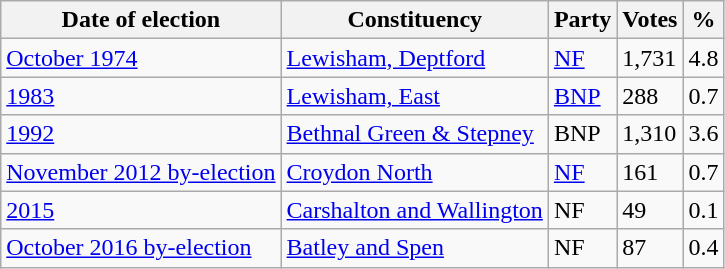<table class="wikitable">
<tr>
<th>Date of election</th>
<th>Constituency</th>
<th>Party</th>
<th>Votes</th>
<th>%</th>
</tr>
<tr>
<td><a href='#'>October 1974</a></td>
<td><a href='#'>Lewisham, Deptford</a></td>
<td><a href='#'>NF</a></td>
<td>1,731</td>
<td>4.8</td>
</tr>
<tr>
<td><a href='#'>1983</a></td>
<td><a href='#'>Lewisham, East</a></td>
<td><a href='#'>BNP</a></td>
<td>288</td>
<td>0.7</td>
</tr>
<tr>
<td><a href='#'>1992</a></td>
<td><a href='#'>Bethnal Green & Stepney</a></td>
<td>BNP</td>
<td>1,310</td>
<td>3.6</td>
</tr>
<tr>
<td><a href='#'>November 2012 by-election</a></td>
<td><a href='#'>Croydon North</a></td>
<td><a href='#'>NF</a></td>
<td>161</td>
<td>0.7</td>
</tr>
<tr>
<td><a href='#'>2015</a></td>
<td><a href='#'>Carshalton and Wallington</a></td>
<td>NF</td>
<td>49</td>
<td>0.1</td>
</tr>
<tr>
<td><a href='#'>October 2016 by-election</a></td>
<td><a href='#'>Batley and Spen</a></td>
<td>NF</td>
<td>87</td>
<td>0.4</td>
</tr>
</table>
